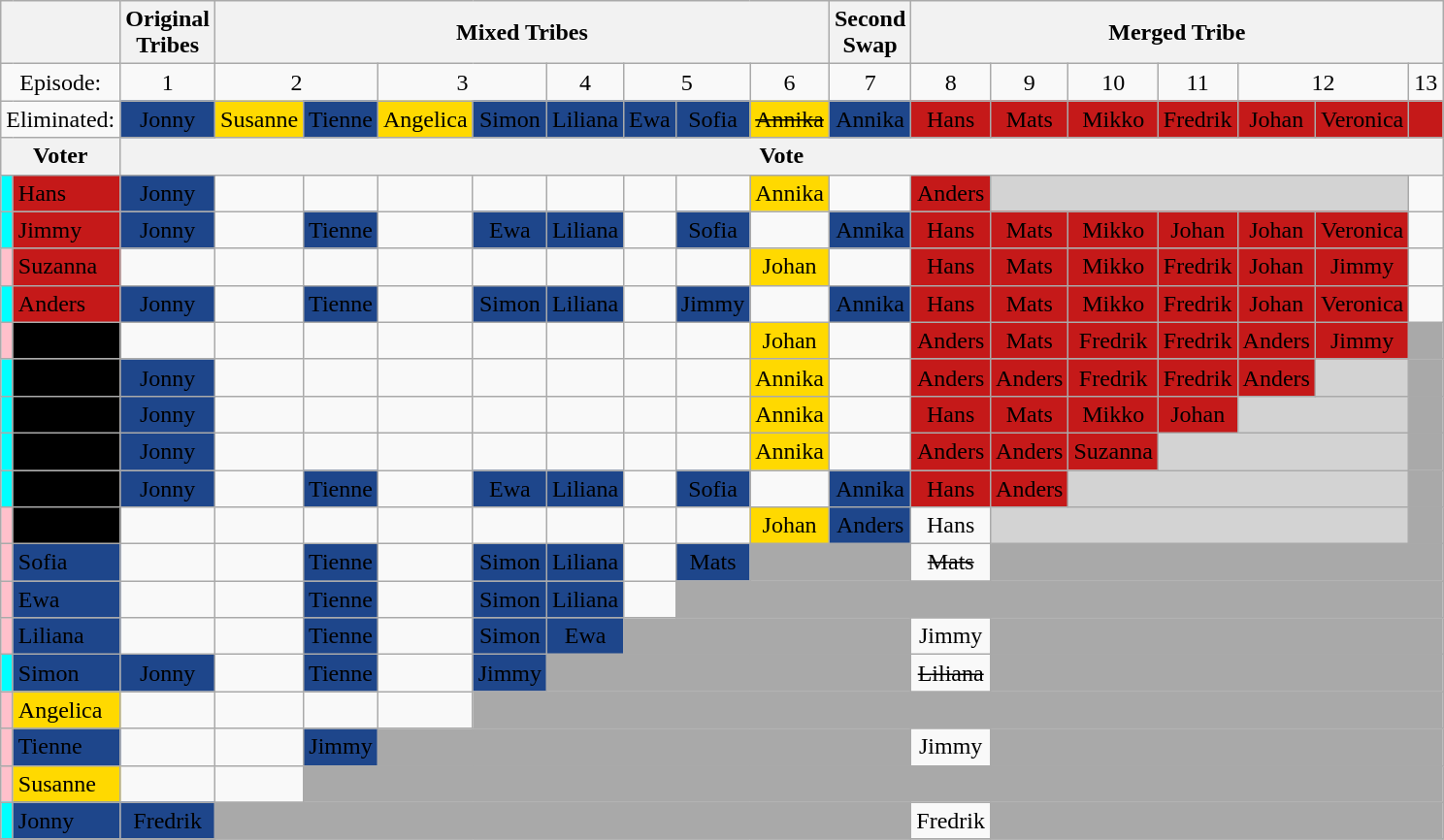<table class="wikitable" style="text-align:center">
<tr>
<th colspan=2></th>
<th>Original<br>Tribes  </th>
<th colspan="8">Mixed Tribes</th>
<th>Second<br>Swap</th>
<th colspan="7">Merged Tribe</th>
</tr>
<tr>
<td colspan=2>Episode:</td>
<td>1</td>
<td colspan=2>2</td>
<td colspan=2>3</td>
<td>4</td>
<td colspan=2>5</td>
<td>6</td>
<td>7</td>
<td>8</td>
<td>9</td>
<td>10</td>
<td>11</td>
<td colspan="2">12</td>
<td>13</td>
</tr>
<tr>
<td colspan=2>Eliminated:</td>
<td bgcolor="#1E468B"><span>Jonny<br></span></td>
<td bgcolor="#FFD900">Susanne<br></td>
<td bgcolor="#1E468B"><span>Tienne<br></span></td>
<td bgcolor="#FFD900">Angelica<br></td>
<td bgcolor="#1E468B"><span>Simon<br></span></td>
<td bgcolor="#1E468B"><span>Liliana<br></span></td>
<td bgcolor="#1E468B"><span>Ewa<br></span></td>
<td bgcolor="#1E468B"><span>Sofia<br></span></td>
<td bgcolor="#FFD900"><s>Annika</s><br></td>
<td bgcolor="#1E468B"><span>Annika<br></span></td>
<td bgcolor="#C51919"><span>Hans<br></span></td>
<td bgcolor="#C51919"><span>Mats<br></span></td>
<td bgcolor="#C51919"><span>Mikko<br></span></td>
<td bgcolor="#C51919"><span>Fredrik<br></span></td>
<td bgcolor="#C51919"><span>Johan<br></span></td>
<td bgcolor="#C51919"><span>Veronica<br></span></td>
<td bgcolor="#C51919"><span></span></td>
</tr>
<tr>
<th colspan=2 width="70">Voter</th>
<th colspan="17">Vote</th>
</tr>
<tr>
<td style="background:cyan"></td>
<td bgcolor="#C51919" align="left"><span>Hans</span></td>
<td bgcolor="#1E468B"><span>Jonny</span></td>
<td></td>
<td></td>
<td></td>
<td></td>
<td></td>
<td></td>
<td></td>
<td bgcolor="#FFD900">Annika</td>
<td></td>
<td bgcolor="#C51919"><span>Anders</span></td>
<td colspan=5 bgcolor=lightgray></td>
<td></td>
</tr>
<tr>
<td style="background:cyan"></td>
<td bgcolor="#C51919" align="left"><span>Jimmy</span></td>
<td bgcolor="#1E468B"><span>Jonny</span></td>
<td></td>
<td bgcolor="#1E468B"><span>Tienne</span></td>
<td></td>
<td bgcolor="#1E468B"><span>Ewa</span></td>
<td bgcolor="#1E468B"><span>Liliana</span></td>
<td></td>
<td bgcolor="#1E468B"><span>Sofia</span></td>
<td></td>
<td bgcolor="#1E468B"><span>Annika</span></td>
<td bgcolor="#C51919"><span>Hans</span></td>
<td bgcolor="#C51919"><span>Mats</span></td>
<td bgcolor="#C51919"><span>Mikko</span></td>
<td bgcolor="#C51919"><span>Johan</span></td>
<td bgcolor="#C51919"><span>Johan</span></td>
<td bgcolor="#C51919"><span>Veronica</span></td>
<td></td>
</tr>
<tr>
<td style="background:pink"></td>
<td bgcolor="#C51919" align="left"><span>Suzanna</span></td>
<td></td>
<td></td>
<td></td>
<td></td>
<td></td>
<td></td>
<td></td>
<td></td>
<td bgcolor="#FFD900">Johan</td>
<td></td>
<td bgcolor="#C51919"><span>Hans</span></td>
<td bgcolor="#C51919"><span>Mats</span></td>
<td bgcolor="#C51919"><span>Mikko</span></td>
<td bgcolor="#C51919"><span>Fredrik</span></td>
<td bgcolor="#C51919"><span>Johan</span></td>
<td bgcolor="#C51919"><span>Jimmy</span></td>
<td></td>
</tr>
<tr>
<td style="background:cyan"></td>
<td bgcolor="#C51919" align="left"><span>Anders</span></td>
<td bgcolor="#1E468B"><span>Jonny</span></td>
<td></td>
<td bgcolor="#1E468B"><span>Tienne</span></td>
<td></td>
<td bgcolor="#1E468B"><span>Simon</span></td>
<td bgcolor="#1E468B"><span>Liliana</span></td>
<td></td>
<td bgcolor="#1E468B"><span>Jimmy</span></td>
<td></td>
<td bgcolor="#1E468B"><span>Annika</span></td>
<td bgcolor="#C51919"><span>Hans</span></td>
<td bgcolor="#C51919"><span>Mats</span></td>
<td bgcolor="#C51919"><span>Mikko</span></td>
<td bgcolor="#C51919"><span>Fredrik</span></td>
<td bgcolor="#C51919"><span>Johan</span></td>
<td bgcolor="#C51919"><span>Veronica</span></td>
<td></td>
</tr>
<tr>
<td style="background:pink"></td>
<td bgcolor="black" align="left"><span>Veronica</span></td>
<td></td>
<td></td>
<td></td>
<td></td>
<td></td>
<td></td>
<td></td>
<td></td>
<td bgcolor="#FFD900">Johan</td>
<td></td>
<td bgcolor="#C51919"><span>Anders</span></td>
<td bgcolor="#C51919"><span>Mats</span></td>
<td bgcolor="#C51919"><span>Fredrik</span></td>
<td bgcolor="#C51919"><span>Fredrik</span></td>
<td bgcolor="#C51919"><span>Anders</span></td>
<td bgcolor="#C51919"><span>Jimmy</span></td>
<td bgcolor="darkgray"></td>
</tr>
<tr>
<td style="background:cyan"></td>
<td bgcolor="black" align="left"><span>Johan</span></td>
<td bgcolor="#1E468B"><span>Jonny</span></td>
<td></td>
<td></td>
<td></td>
<td></td>
<td></td>
<td></td>
<td></td>
<td bgcolor="#FFD900">Annika</td>
<td></td>
<td bgcolor="#C51919"><span>Anders</span></td>
<td bgcolor="#C51919"><span>Anders</span></td>
<td bgcolor="#C51919"><span>Fredrik</span></td>
<td bgcolor="#C51919"><span>Fredrik</span></td>
<td bgcolor="#C51919"><span>Anders</span></td>
<td bgcolor=lightgray></td>
<td bgcolor="darkgray"></td>
</tr>
<tr>
<td style="background:cyan"></td>
<td bgcolor="black" align="left"><span>Fredrik</span></td>
<td bgcolor="#1E468B"><span>Jonny</span></td>
<td></td>
<td></td>
<td></td>
<td></td>
<td></td>
<td></td>
<td></td>
<td bgcolor="#FFD900">Annika</td>
<td></td>
<td bgcolor="#C51919"><span>Hans</span></td>
<td bgcolor="#C51919"><span>Mats</span></td>
<td bgcolor="#C51919"><span>Mikko</span></td>
<td bgcolor="#C51919"><span>Johan</span></td>
<td colspan=2 bgcolor=lightgray></td>
<td bgcolor="darkgray"></td>
</tr>
<tr>
<td style="background:cyan"></td>
<td bgcolor="black" align="left"><span>Mikko</span></td>
<td bgcolor="#1E468B"><span>Jonny</span></td>
<td></td>
<td></td>
<td></td>
<td></td>
<td></td>
<td></td>
<td></td>
<td bgcolor="#FFD900">Annika</td>
<td></td>
<td bgcolor="#C51919"><span>Anders</span></td>
<td bgcolor="#C51919"><span>Anders</span></td>
<td bgcolor="#C51919"><span>Suzanna</span></td>
<td colspan=3 bgcolor=lightgray></td>
<td bgcolor="darkgray"></td>
</tr>
<tr>
<td style="background:cyan"></td>
<td bgcolor="black" align="left"><span>Mats</span></td>
<td bgcolor="#1E468B"><span>Jonny</span></td>
<td></td>
<td bgcolor="#1E468B"><span>Tienne</span></td>
<td></td>
<td bgcolor="#1E468B"><span>Ewa</span></td>
<td bgcolor="#1E468B"><span>Liliana</span></td>
<td></td>
<td bgcolor="#1E468B"><span>Sofia</span></td>
<td></td>
<td bgcolor="#1E468B"><span>Annika</span></td>
<td bgcolor="#C51919"><span>Hans</span></td>
<td bgcolor="#C51919"><span>Anders</span></td>
<td colspan=4 bgcolor=lightgray></td>
<td bgcolor="darkgray"></td>
</tr>
<tr>
<td style="background:pink"></td>
<td bgcolor="black" align="left"><span>Annika</span></td>
<td></td>
<td></td>
<td></td>
<td></td>
<td></td>
<td></td>
<td></td>
<td></td>
<td bgcolor="#FFD900">Johan</td>
<td bgcolor="#1E468B"><span>Anders</span></td>
<td>Hans</td>
<td colspan=5 bgcolor=lightgray></td>
<td bgcolor="darkgray"></td>
</tr>
<tr>
<td style="background:pink"></td>
<td align="left" bgcolor="#1E468B"><span>Sofia</span></td>
<td></td>
<td></td>
<td bgcolor="#1E468B"><span>Tienne</span></td>
<td></td>
<td bgcolor="#1E468B"><span>Simon</span></td>
<td bgcolor="#1E468B"><span>Liliana</span></td>
<td></td>
<td bgcolor="#1E468B"><span>Mats</span></td>
<td colspan="2" bgcolor="darkgray"></td>
<td><s>Mats</s> </td>
<td colspan="9" bgcolor="darkgray"></td>
</tr>
<tr>
<td style="background:pink"></td>
<td align="left" bgcolor="#1E468B"><span>Ewa</span></td>
<td></td>
<td></td>
<td bgcolor="#1E468B"><span>Tienne</span></td>
<td></td>
<td bgcolor="#1E468B"><span>Simon</span></td>
<td bgcolor="#1E468B"><span>Liliana</span></td>
<td></td>
<td colspan="13" bgcolor="darkgray"></td>
</tr>
<tr>
<td style="background:pink"></td>
<td align="left" bgcolor="#1E468B"><span>Liliana</span></td>
<td></td>
<td></td>
<td bgcolor="#1E468B"><span>Tienne</span></td>
<td></td>
<td bgcolor="#1E468B"><span>Simon</span></td>
<td bgcolor="#1E468B"><span>Ewa</span></td>
<td colspan="4" bgcolor="darkgray"></td>
<td>Jimmy</td>
<td colspan="9" bgcolor="darkgray"></td>
</tr>
<tr>
<td style="background:cyan"></td>
<td align="left" bgcolor="#1E468B"><span>Simon</span></td>
<td bgcolor="#1E468B"><span>Jonny</span></td>
<td></td>
<td bgcolor="#1E468B"><span>Tienne</span></td>
<td></td>
<td bgcolor="#1E468B"><span>Jimmy</span></td>
<td colspan="5" bgcolor="darkgray"></td>
<td><s>Liliana</s> </td>
<td colspan="9" bgcolor="darkgray"></td>
</tr>
<tr>
<td style="background:pink"></td>
<td align="left" bgcolor="#FFD900">Angelica</td>
<td></td>
<td></td>
<td></td>
<td></td>
<td colspan="16" bgcolor="darkgray"></td>
</tr>
<tr>
<td style="background:pink"></td>
<td align="left" bgcolor="#1E468B"><span>Tienne</span></td>
<td></td>
<td></td>
<td bgcolor="#1E468B"><span>Jimmy</span></td>
<td colspan="7" bgcolor="darkgray"></td>
<td>Jimmy</td>
<td colspan="9" bgcolor="darkgray"></td>
</tr>
<tr>
<td style="background:pink"></td>
<td align="left" bgcolor="#FFD900">Susanne</td>
<td></td>
<td></td>
<td colspan="20" bgcolor="darkgray"></td>
</tr>
<tr>
<td style="background:cyan"></td>
<td align="left" bgcolor="#1E468B"><span>Jonny</span></td>
<td bgcolor="#1E468B"><span>Fredrik</span></td>
<td colspan="9" bgcolor="darkgray"></td>
<td>Fredrik</td>
<td colspan="9" bgcolor="darkgray"></td>
</tr>
<tr>
</tr>
</table>
